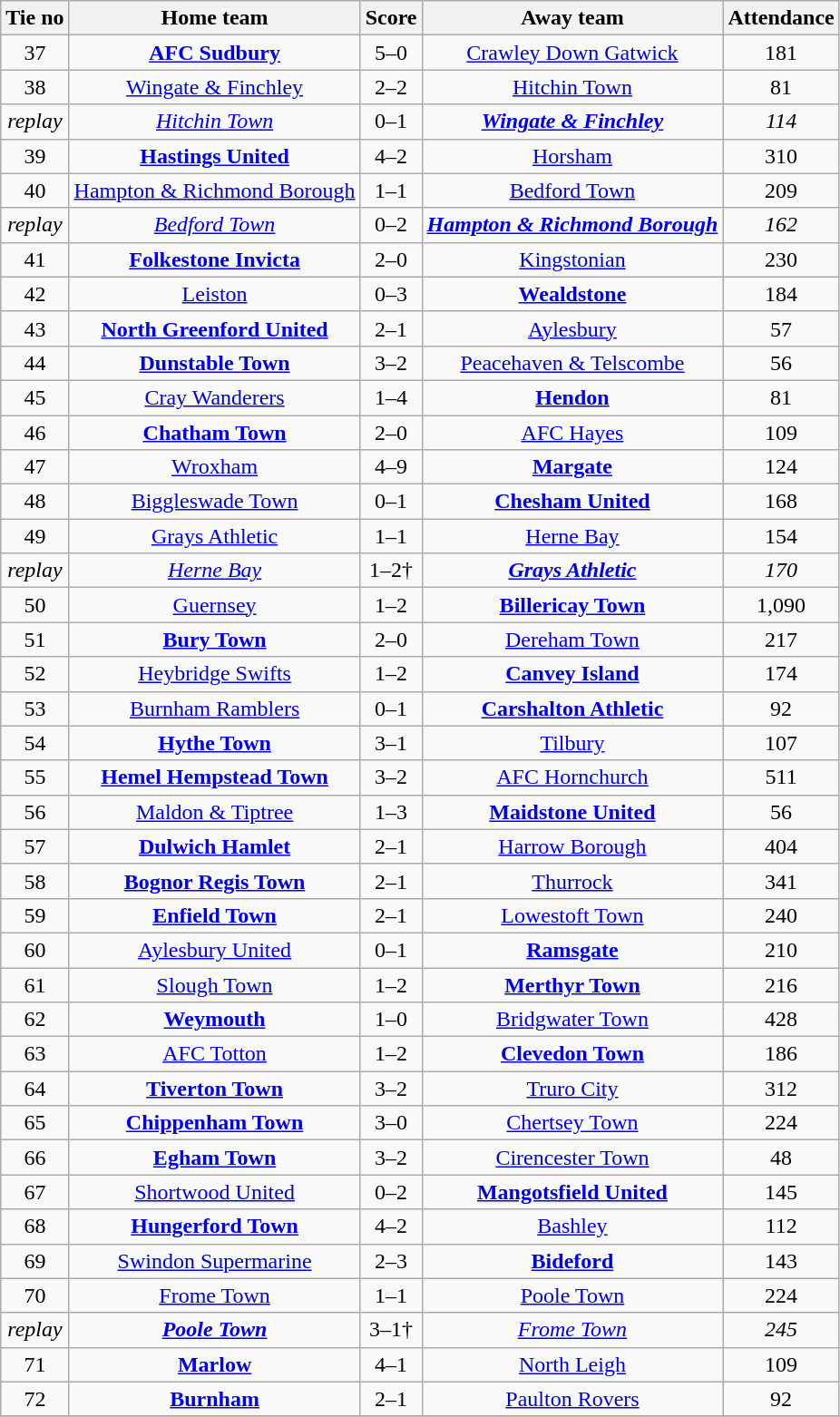<table class="wikitable" style="text-align:center">
<tr>
<th>Tie no</th>
<th>Home team</th>
<th>Score</th>
<th>Away team</th>
<th>Attendance</th>
</tr>
<tr>
<td>37</td>
<td><strong><a href='#'>AFC Sudbury</a></strong></td>
<td>5–0</td>
<td><a href='#'>Crawley Down Gatwick</a></td>
<td>181</td>
</tr>
<tr>
<td>38</td>
<td><a href='#'>Wingate & Finchley</a></td>
<td>2–2</td>
<td><a href='#'>Hitchin Town</a></td>
<td>81</td>
</tr>
<tr>
<td><em>replay</em></td>
<td><em><a href='#'>Hitchin Town</a></em></td>
<td>0–1</td>
<td><strong><em><a href='#'>Wingate & Finchley</a></em></strong></td>
<td><em>114</em></td>
</tr>
<tr>
<td>39</td>
<td><strong><a href='#'>Hastings United</a></strong></td>
<td>4–2</td>
<td><a href='#'>Horsham</a></td>
<td>310</td>
</tr>
<tr>
<td>40</td>
<td><a href='#'>Hampton & Richmond Borough</a></td>
<td>1–1</td>
<td><a href='#'>Bedford Town</a></td>
<td>209</td>
</tr>
<tr>
<td><em>replay</em></td>
<td><em><a href='#'>Bedford Town</a></em></td>
<td>0–2</td>
<td><strong><em><a href='#'>Hampton & Richmond Borough</a></em></strong></td>
<td><em>162</em></td>
</tr>
<tr>
<td>41</td>
<td><strong><a href='#'>Folkestone Invicta</a></strong></td>
<td>2–0</td>
<td><a href='#'>Kingstonian</a></td>
<td>230</td>
</tr>
<tr>
<td>42</td>
<td><a href='#'>Leiston</a></td>
<td>0–3</td>
<td><strong><a href='#'>Wealdstone</a></strong></td>
<td>184</td>
</tr>
<tr>
<td>43</td>
<td><strong><a href='#'>North Greenford United</a></strong></td>
<td>2–1</td>
<td><a href='#'>Aylesbury</a></td>
<td>57</td>
</tr>
<tr>
<td>44</td>
<td><strong><a href='#'>Dunstable Town</a></strong></td>
<td>3–2</td>
<td><a href='#'>Peacehaven & Telscombe</a></td>
<td>56</td>
</tr>
<tr>
<td>45</td>
<td><a href='#'>Cray Wanderers</a></td>
<td>1–4</td>
<td><strong><a href='#'>Hendon</a></strong></td>
<td>81</td>
</tr>
<tr>
<td>46</td>
<td><strong><a href='#'>Chatham Town</a></strong></td>
<td>2–0</td>
<td><a href='#'>AFC Hayes</a></td>
<td>109</td>
</tr>
<tr>
<td>47</td>
<td><a href='#'>Wroxham</a></td>
<td>4–9</td>
<td><strong><a href='#'>Margate</a></strong></td>
<td>124</td>
</tr>
<tr>
<td>48</td>
<td><a href='#'>Biggleswade Town</a></td>
<td>0–1</td>
<td><strong><a href='#'>Chesham United</a></strong></td>
<td>168</td>
</tr>
<tr>
<td>49</td>
<td><a href='#'>Grays Athletic</a></td>
<td>1–1</td>
<td><a href='#'>Herne Bay</a></td>
<td>154</td>
</tr>
<tr>
<td><em>replay</em></td>
<td><em><a href='#'>Herne Bay</a></em></td>
<td>1–2†</td>
<td><strong><em><a href='#'>Grays Athletic</a></em></strong></td>
<td><em>170</em></td>
</tr>
<tr>
<td>50</td>
<td><a href='#'>Guernsey</a></td>
<td>1–2</td>
<td><strong><a href='#'>Billericay Town</a></strong></td>
<td>1,090</td>
</tr>
<tr>
<td>51</td>
<td><strong><a href='#'>Bury Town</a></strong></td>
<td>2–0</td>
<td><a href='#'>Dereham Town</a></td>
<td>217</td>
</tr>
<tr>
<td>52</td>
<td><a href='#'>Heybridge Swifts</a></td>
<td>1–2</td>
<td><strong><a href='#'>Canvey Island</a></strong></td>
<td>174</td>
</tr>
<tr>
<td>53</td>
<td><a href='#'>Burnham Ramblers</a></td>
<td>0–1</td>
<td><strong><a href='#'>Carshalton Athletic</a></strong></td>
<td>92</td>
</tr>
<tr>
<td>54</td>
<td><strong><a href='#'>Hythe Town</a></strong></td>
<td>3–1</td>
<td><a href='#'>Tilbury</a></td>
<td>107</td>
</tr>
<tr>
<td>55</td>
<td><strong><a href='#'>Hemel Hempstead Town</a></strong></td>
<td>3–2</td>
<td><a href='#'>AFC Hornchurch</a></td>
<td>511</td>
</tr>
<tr>
<td>56</td>
<td><a href='#'>Maldon & Tiptree</a></td>
<td>1–3</td>
<td><strong><a href='#'>Maidstone United</a></strong></td>
<td>56</td>
</tr>
<tr>
<td>57</td>
<td><strong><a href='#'>Dulwich Hamlet</a></strong></td>
<td>2–1</td>
<td><a href='#'>Harrow Borough</a></td>
<td>404</td>
</tr>
<tr>
<td>58</td>
<td><strong><a href='#'>Bognor Regis Town</a></strong></td>
<td>2–1</td>
<td><a href='#'>Thurrock</a></td>
<td>341</td>
</tr>
<tr>
<td>59</td>
<td><strong><a href='#'>Enfield Town</a></strong></td>
<td>2–1</td>
<td><a href='#'>Lowestoft Town</a></td>
<td>240</td>
</tr>
<tr>
<td>60</td>
<td><a href='#'>Aylesbury United</a></td>
<td>0–1</td>
<td><strong><a href='#'>Ramsgate</a></strong></td>
<td>210</td>
</tr>
<tr>
<td>61</td>
<td><a href='#'>Slough Town</a></td>
<td>1–2</td>
<td><strong><a href='#'>Merthyr Town</a></strong></td>
<td>216</td>
</tr>
<tr>
<td>62</td>
<td><strong><a href='#'>Weymouth</a></strong></td>
<td>1–0</td>
<td><a href='#'>Bridgwater Town</a></td>
<td>428</td>
</tr>
<tr>
<td>63</td>
<td><a href='#'>AFC Totton</a></td>
<td>1–2</td>
<td><strong><a href='#'>Clevedon Town</a></strong></td>
<td>186</td>
</tr>
<tr>
<td>64</td>
<td><strong><a href='#'>Tiverton Town</a></strong></td>
<td>3–2</td>
<td><a href='#'>Truro City</a></td>
<td>312</td>
</tr>
<tr>
<td>65</td>
<td><strong><a href='#'>Chippenham Town</a></strong></td>
<td>3–0</td>
<td><a href='#'>Chertsey Town</a></td>
<td>224</td>
</tr>
<tr>
<td>66</td>
<td><strong><a href='#'>Egham Town</a></strong></td>
<td>3–2</td>
<td><a href='#'>Cirencester Town</a></td>
<td>48</td>
</tr>
<tr>
<td>67</td>
<td><a href='#'>Shortwood United</a></td>
<td>0–2</td>
<td><strong><a href='#'>Mangotsfield United</a></strong></td>
<td>145</td>
</tr>
<tr>
<td>68</td>
<td><strong><a href='#'>Hungerford Town</a></strong></td>
<td>4–2</td>
<td><a href='#'>Bashley</a></td>
<td>112</td>
</tr>
<tr>
<td>69</td>
<td><a href='#'>Swindon Supermarine</a></td>
<td>2–3</td>
<td><strong><a href='#'>Bideford</a></strong></td>
<td>143</td>
</tr>
<tr>
<td>70</td>
<td><a href='#'>Frome Town</a></td>
<td>1–1</td>
<td><a href='#'>Poole Town</a></td>
<td>224</td>
</tr>
<tr>
<td><em>replay</em></td>
<td><strong><em><a href='#'>Poole Town</a></em></strong></td>
<td>3–1†</td>
<td><em><a href='#'>Frome Town</a></em></td>
<td><em>245</em></td>
</tr>
<tr>
<td>71</td>
<td><strong><a href='#'>Marlow</a></strong></td>
<td>4–1</td>
<td><a href='#'>North Leigh</a></td>
<td>109</td>
</tr>
<tr>
<td>72</td>
<td><strong><a href='#'>Burnham</a></strong></td>
<td>2–1</td>
<td><a href='#'>Paulton Rovers</a></td>
<td>92</td>
</tr>
<tr>
</tr>
</table>
